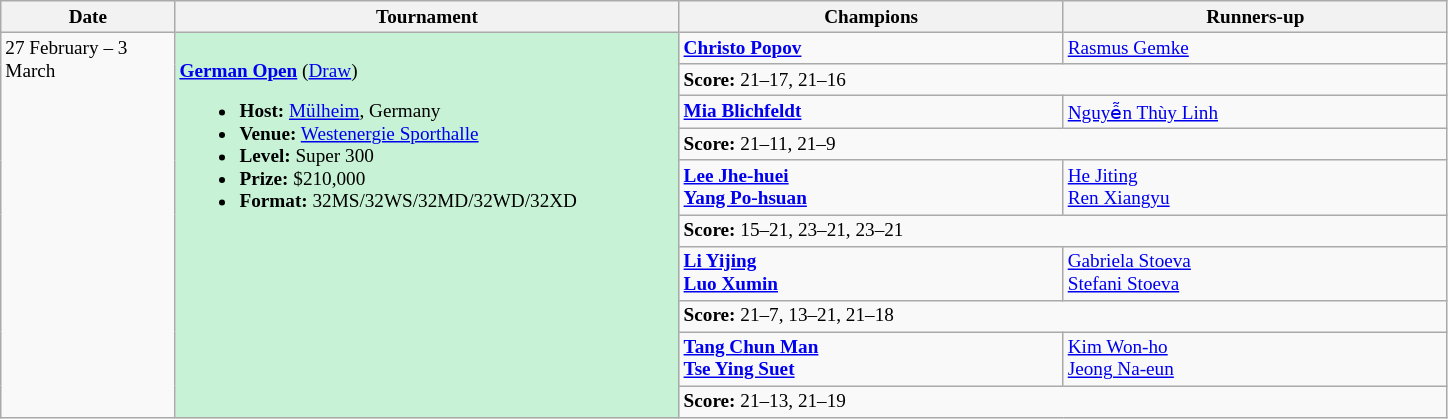<table class="wikitable" style="font-size:80%">
<tr>
<th width="110">Date</th>
<th width="330">Tournament</th>
<th width="250">Champions</th>
<th width="250">Runners-up</th>
</tr>
<tr valign="top">
<td rowspan="10">27 February – 3 March</td>
<td bgcolor="#C7F2D5" rowspan="10"><br><strong><a href='#'>German Open</a></strong> (<a href='#'>Draw</a>)<ul><li><strong>Host:</strong> <a href='#'>Mülheim</a>, Germany</li><li><strong>Venue:</strong> <a href='#'>Westenergie Sporthalle</a></li><li><strong>Level:</strong> Super 300</li><li><strong>Prize:</strong> $210,000</li><li><strong>Format:</strong> 32MS/32WS/32MD/32WD/32XD</li></ul></td>
<td><strong> <a href='#'>Christo Popov</a></strong></td>
<td> <a href='#'>Rasmus Gemke</a></td>
</tr>
<tr>
<td colspan="2"><strong>Score:</strong> 21–17, 21–16</td>
</tr>
<tr valign="top">
<td><strong> <a href='#'>Mia Blichfeldt</a></strong></td>
<td> <a href='#'>Nguyễn Thùy Linh</a></td>
</tr>
<tr>
<td colspan="2"><strong>Score:</strong> 21–11, 21–9</td>
</tr>
<tr valign="top">
<td><strong> <a href='#'>Lee Jhe-huei</a><br> <a href='#'>Yang Po-hsuan</a></strong></td>
<td> <a href='#'>He Jiting</a><br> <a href='#'>Ren Xiangyu</a></td>
</tr>
<tr>
<td colspan="2"><strong>Score:</strong> 15–21, 23–21, 23–21</td>
</tr>
<tr valign="top">
<td><strong> <a href='#'>Li Yijing</a><br> <a href='#'>Luo Xumin</a></strong></td>
<td> <a href='#'>Gabriela Stoeva</a><br> <a href='#'>Stefani Stoeva</a></td>
</tr>
<tr>
<td colspan="2"><strong>Score:</strong> 21–7, 13–21, 21–18</td>
</tr>
<tr valign="top">
<td><strong> <a href='#'>Tang Chun Man</a><br> <a href='#'>Tse Ying Suet</a></strong></td>
<td> <a href='#'>Kim Won-ho</a><br> <a href='#'>Jeong Na-eun</a></td>
</tr>
<tr>
<td colspan="2"><strong>Score:</strong> 21–13, 21–19</td>
</tr>
</table>
